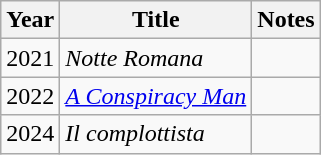<table class="wikitable">
<tr>
<th>Year</th>
<th>Title</th>
<th>Notes</th>
</tr>
<tr>
<td>2021</td>
<td><em>Notte Romana</em></td>
<td></td>
</tr>
<tr>
<td>2022</td>
<td><em><a href='#'>A Conspiracy Man</a></em></td>
<td></td>
</tr>
<tr>
<td>2024</td>
<td><em>Il complottista</em></td>
<td></td>
</tr>
</table>
